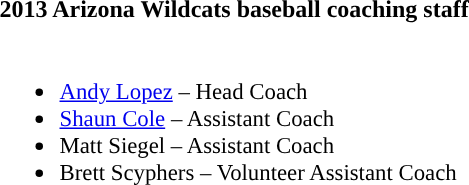<table class="toccolours">
<tr>
<th colspan="9">2013 Arizona Wildcats baseball coaching staff</th>
</tr>
<tr>
<td style="text-align: left; font-size: 95%;" valign="top"><br><ul><li><a href='#'>Andy Lopez</a> – Head Coach</li><li><a href='#'>Shaun Cole</a> – Assistant Coach</li><li>Matt Siegel – Assistant Coach</li><li>Brett Scyphers – Volunteer Assistant Coach</li></ul></td>
</tr>
</table>
